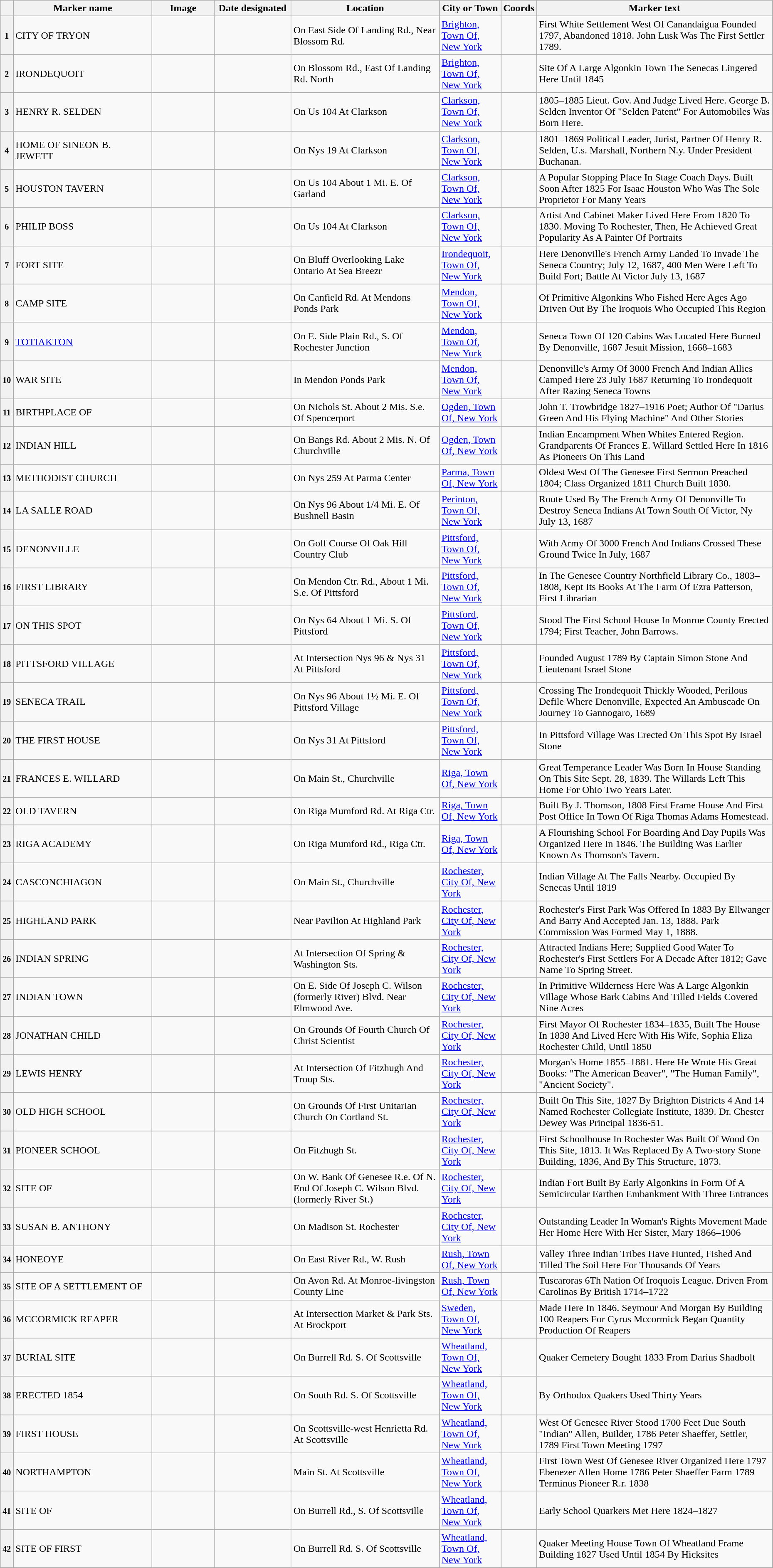<table class="wikitable sortable" style="width:98%">
<tr>
<th></th>
<th width = 18% ><strong>Marker name</strong></th>
<th width = 8% class="unsortable" ><strong>Image</strong></th>
<th width = 10% ><strong>Date designated</strong></th>
<th><strong>Location</strong></th>
<th width = 8% ><strong>City or Town</strong></th>
<th><strong>Coords</strong></th>
<th class="unsortable" ><strong>Marker text</strong></th>
</tr>
<tr ->
<th><small>1</small></th>
<td>CITY OF TRYON</td>
<td></td>
<td></td>
<td>On East Side Of Landing Rd., Near Blossom Rd.</td>
<td><a href='#'>Brighton, Town Of, New York</a></td>
<td></td>
<td>First White Settlement West Of Canandaigua Founded 1797, Abandoned 1818. John Lusk Was The First Settler 1789.</td>
</tr>
<tr ->
<th><small>2</small></th>
<td>IRONDEQUOIT</td>
<td></td>
<td></td>
<td>On Blossom Rd., East Of Landing Rd. North</td>
<td><a href='#'>Brighton, Town Of, New York</a></td>
<td></td>
<td>Site Of A Large Algonkin Town The Senecas Lingered Here Until 1845</td>
</tr>
<tr ->
<th><small>3</small></th>
<td>HENRY R. SELDEN</td>
<td></td>
<td></td>
<td>On Us 104 At Clarkson</td>
<td><a href='#'>Clarkson, Town Of, New York</a></td>
<td></td>
<td>1805–1885 Lieut. Gov. And Judge Lived Here. George B. Selden Inventor Of "Selden Patent" For Automobiles Was Born Here.</td>
</tr>
<tr ->
<th><small>4</small></th>
<td>HOME OF SINEON B. JEWETT</td>
<td></td>
<td></td>
<td>On Nys 19 At Clarkson</td>
<td><a href='#'>Clarkson, Town Of, New York</a></td>
<td></td>
<td>1801–1869 Political Leader, Jurist, Partner Of Henry R. Selden, U.s. Marshall, Northern N.y. Under President Buchanan.</td>
</tr>
<tr ->
<th><small>5</small></th>
<td>HOUSTON TAVERN</td>
<td></td>
<td></td>
<td>On Us 104 About 1 Mi. E. Of Garland</td>
<td><a href='#'>Clarkson, Town Of, New York</a></td>
<td></td>
<td>A Popular Stopping Place In Stage Coach Days. Built Soon After 1825 For Isaac Houston Who Was The Sole Proprietor For Many Years</td>
</tr>
<tr ->
<th><small>6</small></th>
<td>PHILIP BOSS</td>
<td></td>
<td></td>
<td>On Us 104 At Clarkson</td>
<td><a href='#'>Clarkson, Town Of, New York</a></td>
<td></td>
<td>Artist And Cabinet Maker Lived Here From 1820 To 1830. Moving To Rochester, Then, He Achieved Great Popularity As A Painter Of Portraits</td>
</tr>
<tr ->
<th><small>7</small></th>
<td>FORT SITE</td>
<td></td>
<td></td>
<td>On Bluff Overlooking Lake Ontario At Sea Breezr</td>
<td><a href='#'>Irondequoit, Town Of, New York</a></td>
<td></td>
<td>Here Denonville's French Army Landed To Invade The Seneca Country; July 12, 1687, 400 Men Were Left To Build Fort; Battle At Victor July 13, 1687</td>
</tr>
<tr ->
<th><small>8</small></th>
<td>CAMP SITE</td>
<td></td>
<td></td>
<td>On Canfield Rd. At Mendons Ponds Park</td>
<td><a href='#'>Mendon, Town Of, New York</a></td>
<td></td>
<td>Of Primitive Algonkins Who Fished Here Ages Ago Driven Out By The Iroquois Who Occupied This Region</td>
</tr>
<tr ->
<th><small>9</small></th>
<td><a href='#'>TOTIAKTON</a></td>
<td></td>
<td></td>
<td>On E. Side Plain Rd., S. Of Rochester Junction</td>
<td><a href='#'>Mendon, Town Of, New York</a></td>
<td></td>
<td>Seneca Town Of 120 Cabins Was Located Here Burned By Denonville, 1687 Jesuit Mission, 1668–1683</td>
</tr>
<tr ->
<th><small>10</small></th>
<td>WAR SITE</td>
<td></td>
<td></td>
<td>In Mendon Ponds Park</td>
<td><a href='#'>Mendon, Town Of, New York</a></td>
<td></td>
<td>Denonville's Army Of 3000 French And Indian Allies Camped Here 23 July 1687 Returning To Irondequoit After Razing Seneca Towns</td>
</tr>
<tr ->
<th><small>11</small></th>
<td>BIRTHPLACE OF</td>
<td></td>
<td></td>
<td>On Nichols St. About 2 Mis. S.e. Of Spencerport</td>
<td><a href='#'>Ogden, Town Of, New York</a></td>
<td></td>
<td>John T. Trowbridge 1827–1916 Poet; Author Of "Darius Green And His Flying Machine" And Other Stories</td>
</tr>
<tr ->
<th><small>12</small></th>
<td>INDIAN HILL</td>
<td></td>
<td></td>
<td>On Bangs Rd. About 2 Mis. N. Of Churchville</td>
<td><a href='#'>Ogden, Town Of, New York</a></td>
<td></td>
<td>Indian Encampment When Whites Entered Region. Grandparents Of Frances E. Willard Settled Here In 1816 As Pioneers On This Land</td>
</tr>
<tr ->
<th><small>13</small></th>
<td>METHODIST CHURCH</td>
<td></td>
<td></td>
<td>On Nys 259 At Parma Center</td>
<td><a href='#'>Parma, Town Of, New York</a></td>
<td></td>
<td>Oldest West Of The Genesee First Sermon Preached 1804; Class Organized 1811 Church Built 1830.</td>
</tr>
<tr ->
<th><small>14</small></th>
<td>LA SALLE ROAD</td>
<td></td>
<td></td>
<td>On Nys 96 About 1/4 Mi. E. Of Bushnell Basin</td>
<td><a href='#'>Perinton, Town Of, New York</a></td>
<td></td>
<td>Route Used By The French Army Of Denonville To Destroy Seneca Indians At Town South Of Victor, Ny July 13, 1687</td>
</tr>
<tr ->
<th><small>15</small></th>
<td>DENONVILLE</td>
<td></td>
<td></td>
<td>On Golf Course Of Oak Hill Country Club</td>
<td><a href='#'>Pittsford, Town Of, New York</a></td>
<td></td>
<td>With Army Of 3000 French And Indians Crossed These Ground Twice In July, 1687</td>
</tr>
<tr ->
<th><small>16</small></th>
<td>FIRST LIBRARY</td>
<td></td>
<td></td>
<td>On Mendon Ctr. Rd., About 1 Mi. S.e. Of Pittsford</td>
<td><a href='#'>Pittsford, Town Of, New York</a></td>
<td></td>
<td>In The Genesee Country Northfield Library Co., 1803–1808, Kept Its Books At The Farm Of Ezra Patterson, First Librarian</td>
</tr>
<tr ->
<th><small>17</small></th>
<td>ON THIS SPOT</td>
<td></td>
<td></td>
<td>On Nys 64 About 1 Mi. S. Of Pittsford</td>
<td><a href='#'>Pittsford, Town Of, New York</a></td>
<td></td>
<td>Stood The First School House In Monroe County Erected 1794; First Teacher, John Barrows.</td>
</tr>
<tr ->
<th><small>18</small></th>
<td>PITTSFORD VILLAGE</td>
<td></td>
<td></td>
<td>At Intersection Nys 96 & Nys 31 At Pittsford</td>
<td><a href='#'>Pittsford, Town Of, New York</a></td>
<td></td>
<td>Founded August 1789 By Captain Simon Stone And Lieutenant Israel Stone</td>
</tr>
<tr ->
<th><small>19</small></th>
<td>SENECA TRAIL</td>
<td></td>
<td></td>
<td>On Nys 96 About 1½ Mi. E. Of Pittsford Village</td>
<td><a href='#'>Pittsford, Town Of, New York</a></td>
<td></td>
<td>Crossing The Irondequoit Thickly Wooded, Perilous Defile Where Denonville, Expected An Ambuscade On Journey To Gannogaro, 1689</td>
</tr>
<tr ->
<th><small>20</small></th>
<td>THE FIRST HOUSE</td>
<td></td>
<td></td>
<td>On Nys 31 At Pittsford</td>
<td><a href='#'>Pittsford, Town Of, New York</a></td>
<td></td>
<td>In Pittsford Village Was Erected On This Spot By Israel Stone</td>
</tr>
<tr ->
<th><small>21</small></th>
<td>FRANCES E. WILLARD</td>
<td></td>
<td></td>
<td>On Main St., Churchville</td>
<td><a href='#'>Riga, Town Of, New York</a></td>
<td></td>
<td>Great Temperance Leader Was Born In House Standing On This Site Sept. 28, 1839. The Willards Left This Home For Ohio Two Years Later.</td>
</tr>
<tr ->
<th><small>22</small></th>
<td>OLD TAVERN</td>
<td></td>
<td></td>
<td>On Riga Mumford Rd. At Riga Ctr.</td>
<td><a href='#'>Riga, Town Of, New York</a></td>
<td></td>
<td>Built By J. Thomson, 1808 First Frame House And First Post Office In Town Of Riga Thomas Adams Homestead.</td>
</tr>
<tr ->
<th><small>23</small></th>
<td>RIGA ACADEMY</td>
<td></td>
<td></td>
<td>On Riga Mumford Rd., Riga Ctr.</td>
<td><a href='#'>Riga, Town Of, New York</a></td>
<td></td>
<td>A Flourishing School For Boarding And Day Pupils Was Organized Here In 1846. The Building Was Earlier Known As Thomson's Tavern.</td>
</tr>
<tr ->
<th><small>24</small></th>
<td>CASCONCHIAGON</td>
<td></td>
<td></td>
<td>On Main St., Churchville</td>
<td><a href='#'>Rochester, City Of, New York</a></td>
<td></td>
<td>Indian Village At The Falls Nearby. Occupied By Senecas Until 1819</td>
</tr>
<tr ->
<th><small>25</small></th>
<td>HIGHLAND PARK</td>
<td></td>
<td></td>
<td>Near Pavilion At Highland Park</td>
<td><a href='#'>Rochester, City Of, New York</a></td>
<td></td>
<td>Rochester's First Park Was Offered In 1883 By Ellwanger And Barry And Accepted Jan. 13, 1888. Park Commission Was Formed May 1, 1888.</td>
</tr>
<tr ->
<th><small>26</small></th>
<td>INDIAN SPRING</td>
<td></td>
<td></td>
<td>At Intersection Of Spring & Washington Sts.</td>
<td><a href='#'>Rochester, City Of, New York</a></td>
<td></td>
<td>Attracted Indians Here; Supplied Good Water To Rochester's First Settlers For A Decade After 1812; Gave Name To Spring Street.</td>
</tr>
<tr ->
<th><small>27</small></th>
<td>INDIAN TOWN</td>
<td></td>
<td></td>
<td>On E. Side Of Joseph C. Wilson (formerly River) Blvd. Near Elmwood Ave.</td>
<td><a href='#'>Rochester, City Of, New York</a></td>
<td></td>
<td>In Primitive Wilderness Here Was A Large Algonkin Village Whose Bark Cabins And Tilled Fields Covered Nine Acres</td>
</tr>
<tr ->
<th><small>28</small></th>
<td>JONATHAN CHILD</td>
<td></td>
<td></td>
<td>On Grounds Of Fourth Church Of Christ Scientist</td>
<td><a href='#'>Rochester, City Of, New York</a></td>
<td></td>
<td>First Mayor Of Rochester 1834–1835, Built The House In 1838 And Lived Here With His Wife, Sophia Eliza Rochester Child, Until 1850</td>
</tr>
<tr ->
<th><small>29</small></th>
<td>LEWIS HENRY</td>
<td></td>
<td></td>
<td>At Intersection Of Fitzhugh And Troup Sts.</td>
<td><a href='#'>Rochester, City Of, New York</a></td>
<td></td>
<td>Morgan's Home 1855–1881. Here He Wrote His Great Books: "The American Beaver", "The Human Family", "Ancient Society".</td>
</tr>
<tr ->
<th><small>30</small></th>
<td>OLD HIGH SCHOOL</td>
<td></td>
<td></td>
<td>On Grounds Of First Unitarian Church On Cortland St.</td>
<td><a href='#'>Rochester, City Of, New York</a></td>
<td></td>
<td>Built On This Site, 1827 By Brighton Districts 4 And 14 Named Rochester Collegiate Institute, 1839. Dr. Chester Dewey Was Principal 1836-51.</td>
</tr>
<tr ->
<th><small>31</small></th>
<td>PIONEER SCHOOL</td>
<td></td>
<td></td>
<td>On Fitzhugh St.</td>
<td><a href='#'>Rochester, City Of, New York</a></td>
<td></td>
<td>First Schoolhouse In Rochester Was Built Of Wood On This Site, 1813. It Was Replaced By A Two-story Stone Building, 1836, And By This Structure, 1873.</td>
</tr>
<tr ->
<th><small>32</small></th>
<td>SITE OF</td>
<td></td>
<td></td>
<td>On W. Bank Of Genesee R.e. Of N. End Of Joseph C. Wilson Blvd. (formerly River St.)</td>
<td><a href='#'>Rochester, City Of, New York</a></td>
<td></td>
<td>Indian Fort Built By Early Algonkins In Form Of A Semicircular Earthen Embankment With Three Entrances</td>
</tr>
<tr ->
<th><small>33</small></th>
<td>SUSAN B. ANTHONY</td>
<td></td>
<td></td>
<td>On Madison St. Rochester</td>
<td><a href='#'>Rochester, City Of, New York</a></td>
<td></td>
<td>Outstanding Leader In Woman's Rights Movement Made Her Home Here With Her Sister, Mary 1866–1906</td>
</tr>
<tr ->
<th><small>34</small></th>
<td>HONEOYE</td>
<td></td>
<td></td>
<td>On East River Rd., W. Rush</td>
<td><a href='#'>Rush, Town Of, New York</a></td>
<td></td>
<td>Valley Three Indian Tribes Have Hunted, Fished And Tilled The Soil Here For Thousands Of Years</td>
</tr>
<tr ->
<th><small>35</small></th>
<td>SITE OF A SETTLEMENT OF</td>
<td></td>
<td></td>
<td>On Avon Rd. At Monroe-livingston County Line</td>
<td><a href='#'>Rush, Town Of, New York</a></td>
<td></td>
<td>Tuscaroras 6Th Nation Of Iroquois League. Driven From Carolinas By British 1714–1722</td>
</tr>
<tr ->
<th><small>36</small></th>
<td>MCCORMICK REAPER</td>
<td></td>
<td></td>
<td>At Intersection Market & Park Sts. At Brockport</td>
<td><a href='#'>Sweden, Town Of, New York</a></td>
<td></td>
<td>Made Here In 1846. Seymour And Morgan By Building 100 Reapers For Cyrus Mccormick Began Quantity Production Of Reapers</td>
</tr>
<tr ->
<th><small>37</small></th>
<td>BURIAL SITE</td>
<td></td>
<td></td>
<td>On Burrell Rd. S. Of Scottsville</td>
<td><a href='#'>Wheatland, Town Of, New York</a></td>
<td></td>
<td>Quaker Cemetery Bought 1833 From Darius Shadbolt</td>
</tr>
<tr ->
<th><small>38</small></th>
<td>ERECTED 1854</td>
<td></td>
<td></td>
<td>On South Rd. S. Of Scottsville</td>
<td><a href='#'>Wheatland, Town Of, New York</a></td>
<td></td>
<td>By Orthodox Quakers Used Thirty Years</td>
</tr>
<tr ->
<th><small>39</small></th>
<td>FIRST HOUSE</td>
<td></td>
<td></td>
<td>On Scottsville-west Henrietta Rd. At Scottsville</td>
<td><a href='#'>Wheatland, Town Of, New York</a></td>
<td></td>
<td>West Of Genesee River Stood 1700 Feet Due South "Indian" Allen, Builder, 1786 Peter Shaeffer, Settler, 1789 First Town Meeting 1797</td>
</tr>
<tr ->
<th><small>40</small></th>
<td>NORTHAMPTON</td>
<td></td>
<td></td>
<td>Main St. At Scottsville</td>
<td><a href='#'>Wheatland, Town Of, New York</a></td>
<td></td>
<td>First Town West Of Genesee River Organized Here 1797 Ebenezer Allen Home 1786 Peter Shaeffer Farm 1789 Terminus Pioneer R.r. 1838</td>
</tr>
<tr ->
<th><small>41</small></th>
<td>SITE OF</td>
<td></td>
<td></td>
<td>On Burrell Rd., S. Of Scottsville</td>
<td><a href='#'>Wheatland, Town Of, New York</a></td>
<td></td>
<td>Early School Quarkers Met Here 1824–1827</td>
</tr>
<tr ->
<th><small>42</small></th>
<td>SITE OF FIRST</td>
<td></td>
<td></td>
<td>On Burrell Rd. S. Of Scottsville</td>
<td><a href='#'>Wheatland, Town Of, New York</a></td>
<td></td>
<td>Quaker Meeting House Town Of Wheatland Frame Building 1827 Used Until 1854 By Hicksites</td>
</tr>
<tr ->
</tr>
</table>
